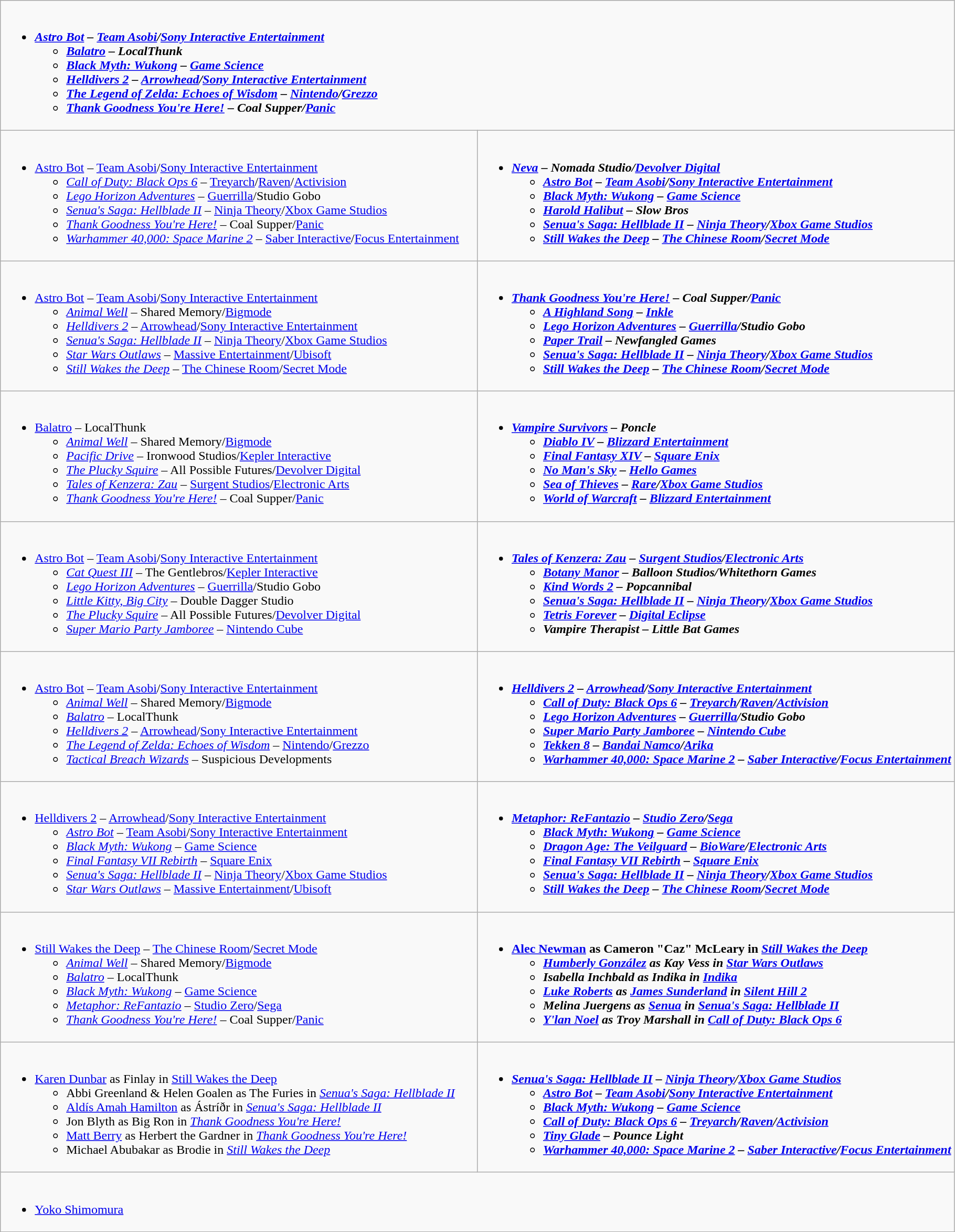<table class="wikitable">
<tr>
<td width="50%" valign="top" colspan=2><br><ul><li><strong><em><a href='#'>Astro Bot</a><em> – <a href='#'>Team Asobi</a>/<a href='#'>Sony Interactive Entertainment</a><strong><ul><li></em><a href='#'>Balatro</a><em> – LocalThunk</li><li></em><a href='#'>Black Myth: Wukong</a><em> – <a href='#'>Game Science</a></li><li></em><a href='#'>Helldivers 2</a><em> – <a href='#'>Arrowhead</a>/<a href='#'>Sony Interactive Entertainment</a></li><li></em><a href='#'>The Legend of Zelda: Echoes of Wisdom</a><em> – <a href='#'>Nintendo</a>/<a href='#'>Grezzo</a></li><li></em><a href='#'>Thank Goodness You're Here!</a><em> – Coal Supper/<a href='#'>Panic</a></li></ul></li></ul></td>
</tr>
<tr>
<td valign="top"><br><ul><li></em></strong><a href='#'>Astro Bot</a></em> – <a href='#'>Team Asobi</a>/<a href='#'>Sony Interactive Entertainment</a></strong><ul><li><em><a href='#'>Call of Duty: Black Ops 6</a></em> – <a href='#'>Treyarch</a>/<a href='#'>Raven</a>/<a href='#'>Activision</a></li><li><em><a href='#'>Lego Horizon Adventures</a></em> – <a href='#'>Guerrilla</a>/Studio Gobo</li><li><em><a href='#'>Senua's Saga: Hellblade II</a></em> – <a href='#'>Ninja Theory</a>/<a href='#'>Xbox Game Studios</a></li><li><em><a href='#'>Thank Goodness You're Here!</a></em> – Coal Supper/<a href='#'>Panic</a></li><li><em><a href='#'>Warhammer 40,000: Space Marine 2</a></em> – <a href='#'>Saber Interactive</a>/<a href='#'>Focus Entertainment</a></li></ul></li></ul></td>
<td valign="top"><br><ul><li><strong><em><a href='#'>Neva</a><em> – Nomada Studio/<a href='#'>Devolver Digital</a><strong><ul><li></em><a href='#'>Astro Bot</a><em> – <a href='#'>Team Asobi</a>/<a href='#'>Sony Interactive Entertainment</a></li><li></em><a href='#'>Black Myth: Wukong</a><em> – <a href='#'>Game Science</a></li><li></em><a href='#'>Harold Halibut</a><em> – Slow Bros</li><li></em><a href='#'>Senua's Saga: Hellblade II</a><em> – <a href='#'>Ninja Theory</a>/<a href='#'>Xbox Game Studios</a></li><li></em><a href='#'>Still Wakes the Deep</a><em> – <a href='#'>The Chinese Room</a>/<a href='#'>Secret Mode</a></li></ul></li></ul></td>
</tr>
<tr>
<td width="50%" valign="top"><br><ul><li></em></strong><a href='#'>Astro Bot</a></em> – <a href='#'>Team Asobi</a>/<a href='#'>Sony Interactive Entertainment</a></strong><ul><li><em><a href='#'>Animal Well</a></em> – Shared Memory/<a href='#'>Bigmode</a></li><li><em><a href='#'>Helldivers 2</a></em> – <a href='#'>Arrowhead</a>/<a href='#'>Sony Interactive Entertainment</a></li><li><em><a href='#'>Senua's Saga: Hellblade II</a></em> – <a href='#'>Ninja Theory</a>/<a href='#'>Xbox Game Studios</a></li><li><em><a href='#'>Star Wars Outlaws</a></em> – <a href='#'>Massive Entertainment</a>/<a href='#'>Ubisoft</a></li><li><em><a href='#'>Still Wakes the Deep</a></em> – <a href='#'>The Chinese Room</a>/<a href='#'>Secret Mode</a></li></ul></li></ul></td>
<td valign="top"><br><ul><li><strong><em><a href='#'>Thank Goodness You're Here!</a><em> – Coal Supper/<a href='#'>Panic</a><strong><ul><li></em><a href='#'>A Highland Song</a><em> – <a href='#'>Inkle</a></li><li></em><a href='#'>Lego Horizon Adventures</a><em> – <a href='#'>Guerrilla</a>/Studio Gobo</li><li></em><a href='#'>Paper Trail</a><em> – Newfangled Games</li><li></em><a href='#'>Senua's Saga: Hellblade II</a><em> – <a href='#'>Ninja Theory</a>/<a href='#'>Xbox Game Studios</a></li><li></em><a href='#'>Still Wakes the Deep</a><em> – <a href='#'>The Chinese Room</a>/<a href='#'>Secret Mode</a></li></ul></li></ul></td>
</tr>
<tr>
<td width="50%" valign="top"><br><ul><li></em></strong><a href='#'>Balatro</a></em> – LocalThunk</strong><ul><li><em><a href='#'>Animal Well</a></em> – Shared Memory/<a href='#'>Bigmode</a></li><li><em><a href='#'>Pacific Drive</a></em> – Ironwood Studios/<a href='#'>Kepler Interactive</a></li><li><em><a href='#'>The Plucky Squire</a></em> – All Possible Futures/<a href='#'>Devolver Digital</a></li><li><em><a href='#'>Tales of Kenzera: Zau</a></em> – <a href='#'>Surgent Studios</a>/<a href='#'>Electronic Arts</a></li><li><em><a href='#'>Thank Goodness You're Here!</a></em> – Coal Supper/<a href='#'>Panic</a></li></ul></li></ul></td>
<td valign="top"><br><ul><li><strong><em><a href='#'>Vampire Survivors</a><em> – Poncle<strong><ul><li></em><a href='#'>Diablo IV</a><em> – <a href='#'>Blizzard Entertainment</a></li><li></em><a href='#'>Final Fantasy XIV</a><em> – <a href='#'>Square Enix</a></li><li></em><a href='#'>No Man's Sky</a><em> – <a href='#'>Hello Games</a></li><li></em><a href='#'>Sea of Thieves</a><em> – <a href='#'>Rare</a>/<a href='#'>Xbox Game Studios</a></li><li></em><a href='#'>World of Warcraft</a><em> – <a href='#'>Blizzard Entertainment</a></li></ul></li></ul></td>
</tr>
<tr>
<td width="50%" valign="top"><br><ul><li></em></strong><a href='#'>Astro Bot</a></em> – <a href='#'>Team Asobi</a>/<a href='#'>Sony Interactive Entertainment</a></strong><ul><li><em><a href='#'>Cat Quest III</a></em> – The Gentlebros/<a href='#'>Kepler Interactive</a></li><li><em><a href='#'>Lego Horizon Adventures</a></em> – <a href='#'>Guerrilla</a>/Studio Gobo</li><li><em><a href='#'>Little Kitty, Big City</a></em> – Double Dagger Studio</li><li><em><a href='#'>The Plucky Squire</a></em> – All Possible Futures/<a href='#'>Devolver Digital</a></li><li><em><a href='#'>Super Mario Party Jamboree</a></em> – <a href='#'>Nintendo Cube</a></li></ul></li></ul></td>
<td valign="top"><br><ul><li><strong><em><a href='#'>Tales of Kenzera: Zau</a><em> – <a href='#'>Surgent Studios</a>/<a href='#'>Electronic Arts</a><strong><ul><li></em><a href='#'>Botany Manor</a><em> – Balloon Studios/Whitethorn Games</li><li></em><a href='#'>Kind Words 2</a><em> – Popcannibal</li><li></em><a href='#'>Senua's Saga: Hellblade II</a><em> – <a href='#'>Ninja Theory</a>/<a href='#'>Xbox Game Studios</a></li><li></em><a href='#'>Tetris Forever</a><em> – <a href='#'>Digital Eclipse</a></li><li></em>Vampire Therapist –<em> Little Bat Games</li></ul></li></ul></td>
</tr>
<tr>
<td width="50%" valign="top"><br><ul><li></em></strong><a href='#'>Astro Bot</a></em> – <a href='#'>Team Asobi</a>/<a href='#'>Sony Interactive Entertainment</a></strong><ul><li><em><a href='#'>Animal Well</a></em> – Shared Memory/<a href='#'>Bigmode</a></li><li><em><a href='#'>Balatro</a></em> – LocalThunk</li><li><em><a href='#'>Helldivers 2</a></em> – <a href='#'>Arrowhead</a>/<a href='#'>Sony Interactive Entertainment</a></li><li><em><a href='#'>The Legend of Zelda: Echoes of Wisdom</a></em> – <a href='#'>Nintendo</a>/<a href='#'>Grezzo</a></li><li><em><a href='#'>Tactical Breach Wizards</a></em> – Suspicious Developments</li></ul></li></ul></td>
<td valign="top"><br><ul><li><strong><em><a href='#'>Helldivers 2</a><em> – <a href='#'>Arrowhead</a>/<a href='#'>Sony Interactive Entertainment</a><strong><ul><li></em><a href='#'>Call of Duty: Black Ops 6</a><em> – <a href='#'>Treyarch</a>/<a href='#'>Raven</a>/<a href='#'>Activision</a></li><li></em><a href='#'>Lego Horizon Adventures</a><em> – <a href='#'>Guerrilla</a>/Studio Gobo</li><li></em><a href='#'>Super Mario Party Jamboree</a><em> – <a href='#'>Nintendo Cube</a></li><li></em><a href='#'>Tekken 8</a><em> – <a href='#'>Bandai Namco</a>/<a href='#'>Arika</a></li><li></em><a href='#'>Warhammer 40,000: Space Marine 2</a><em> – <a href='#'>Saber Interactive</a>/<a href='#'>Focus Entertainment</a></li></ul></li></ul></td>
</tr>
<tr>
<td width="50%" valign="top"><br><ul><li></em></strong><a href='#'>Helldivers 2</a></em> – <a href='#'>Arrowhead</a>/<a href='#'>Sony Interactive Entertainment</a></strong><ul><li><em><a href='#'>Astro Bot</a></em> – <a href='#'>Team Asobi</a>/<a href='#'>Sony Interactive Entertainment</a></li><li><em><a href='#'>Black Myth: Wukong</a></em> – <a href='#'>Game Science</a></li><li><em><a href='#'>Final Fantasy VII Rebirth</a></em> – <a href='#'>Square Enix</a></li><li><em><a href='#'>Senua's Saga: Hellblade II</a></em> – <a href='#'>Ninja Theory</a>/<a href='#'>Xbox Game Studios</a></li><li><em><a href='#'>Star Wars Outlaws</a></em> – <a href='#'>Massive Entertainment</a>/<a href='#'>Ubisoft</a></li></ul></li></ul></td>
<td valign="top"><br><ul><li><strong><em><a href='#'>Metaphor: ReFantazio</a><em> – <a href='#'>Studio Zero</a>/<a href='#'>Sega</a><strong><ul><li></em><a href='#'>Black Myth: Wukong</a><em> – <a href='#'>Game Science</a></li><li></em><a href='#'>Dragon Age: The Veilguard</a><em> – <a href='#'>BioWare</a>/<a href='#'>Electronic Arts</a></li><li></em><a href='#'>Final Fantasy VII Rebirth</a><em> – <a href='#'>Square Enix</a></li><li></em><a href='#'>Senua's Saga: Hellblade II</a><em> – <a href='#'>Ninja Theory</a>/<a href='#'>Xbox Game Studios</a></li><li></em><a href='#'>Still Wakes the Deep</a><em> – <a href='#'>The Chinese Room</a>/<a href='#'>Secret Mode</a></li></ul></li></ul></td>
</tr>
<tr>
<td width="50%" valign="top"><br><ul><li></em></strong><a href='#'>Still Wakes the Deep</a></em> – <a href='#'>The Chinese Room</a>/<a href='#'>Secret Mode</a></strong><ul><li><em><a href='#'>Animal Well</a></em> – Shared Memory/<a href='#'>Bigmode</a></li><li><em><a href='#'>Balatro</a></em> – LocalThunk</li><li><em><a href='#'>Black Myth: Wukong</a></em> – <a href='#'>Game Science</a></li><li><em><a href='#'>Metaphor: ReFantazio</a></em> – <a href='#'>Studio Zero</a>/<a href='#'>Sega</a></li><li><em><a href='#'>Thank Goodness You're Here!</a></em> – Coal Supper/<a href='#'>Panic</a></li></ul></li></ul></td>
<td valign="top"><br><ul><li><strong><a href='#'>Alec Newman</a> as Cameron "Caz" McLeary in <em><a href='#'>Still Wakes the Deep</a><strong><em><ul><li><a href='#'>Humberly González</a> as Kay Vess in </em><a href='#'>Star Wars Outlaws</a><em></li><li>Isabella Inchbald as Indika in </em><a href='#'>Indika</a><em></li><li><a href='#'>Luke Roberts</a> as <a href='#'>James Sunderland</a> in </em><a href='#'>Silent Hill 2</a><em></li><li>Melina Juergens as <a href='#'>Senua</a> in </em><a href='#'>Senua's Saga: Hellblade II</a><em></li><li><a href='#'>Y'lan Noel</a> as Troy Marshall in </em><a href='#'>Call of Duty: Black Ops 6</a><em></li></ul></li></ul></td>
</tr>
<tr>
<td valign="top"><br><ul><li></strong><a href='#'>Karen Dunbar</a> as Finlay in </em><a href='#'>Still Wakes the Deep</a></em></strong><ul><li>Abbi Greenland & Helen Goalen as The Furies in <em><a href='#'>Senua's Saga: Hellblade II</a></em></li><li><a href='#'>Aldís Amah Hamilton</a> as Ástríðr in <em><a href='#'>Senua's Saga: Hellblade II</a></em></li><li>Jon Blyth as Big Ron in <em><a href='#'>Thank Goodness You're Here!</a></em></li><li><a href='#'>Matt Berry</a> as Herbert the Gardner in <em><a href='#'>Thank Goodness You're Here!</a></em></li><li>Michael Abubakar as Brodie in <em><a href='#'>Still Wakes the Deep</a></em></li></ul></li></ul></td>
<td valign="top"><br><ul><li><strong><em><a href='#'>Senua's Saga: Hellblade II</a><em> – <a href='#'>Ninja Theory</a>/<a href='#'>Xbox Game Studios</a><strong><ul><li></em><a href='#'>Astro Bot</a><em> – <a href='#'>Team Asobi</a>/<a href='#'>Sony Interactive Entertainment</a></li><li></em><a href='#'>Black Myth: Wukong</a><em> – <a href='#'>Game Science</a></li><li></em><a href='#'>Call of Duty: Black Ops 6</a><em> – <a href='#'>Treyarch</a>/<a href='#'>Raven</a>/<a href='#'>Activision</a></li><li></em><a href='#'>Tiny Glade</a><em> – Pounce Light</li><li></em><a href='#'>Warhammer 40,000: Space Marine 2</a><em> – <a href='#'>Saber Interactive</a>/<a href='#'>Focus Entertainment</a></li></ul></li></ul></td>
</tr>
<tr>
<td valign="top" colspan=2><br><ul><li><a href='#'>Yoko Shimomura</a></li></ul></td>
</tr>
</table>
